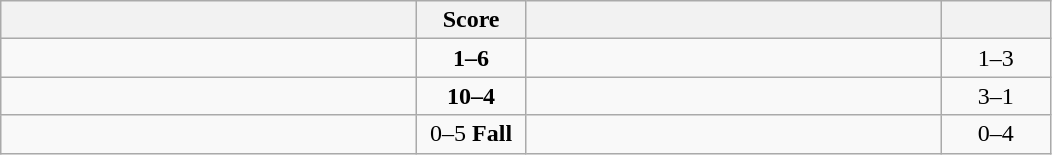<table class="wikitable" style="text-align: center; ">
<tr>
<th align="right" width="270"></th>
<th width="65">Score</th>
<th align="left" width="270"></th>
<th width="65"></th>
</tr>
<tr>
<td align="left"></td>
<td><strong>1–6</strong></td>
<td align="left"></td>
<td>1–3 <strong></strong></td>
</tr>
<tr>
<td align="left"><strong></strong></td>
<td><strong>10–4</strong></td>
<td align="left"></td>
<td>3–1 <strong></strong></td>
</tr>
<tr>
<td align="left"></td>
<td>0–5 <strong>Fall</strong></td>
<td align="left"><strong></strong></td>
<td>0–4 <strong></strong></td>
</tr>
</table>
